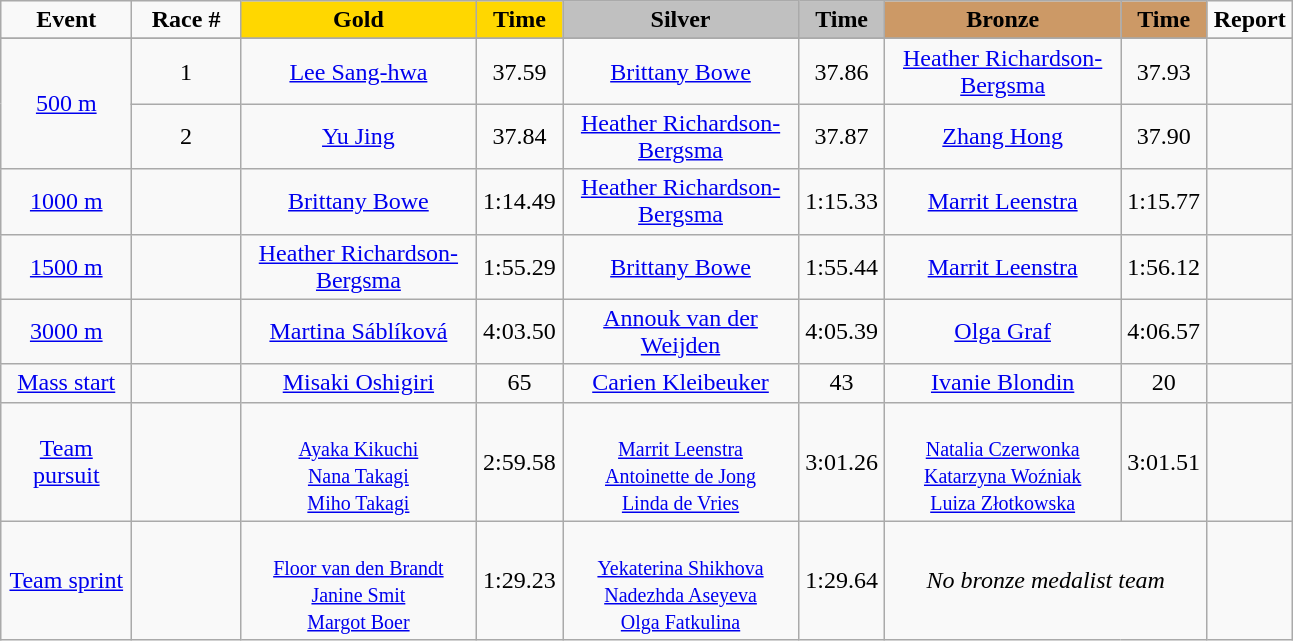<table class="wikitable">
<tr>
<td width="80" align="center"><strong>Event</strong></td>
<td width="65" align="center"><strong>Race #</strong></td>
<td width="150" bgcolor="gold" align="center"><strong>Gold</strong></td>
<td width="50" bgcolor="gold" align="center"><strong>Time</strong></td>
<td width="150" bgcolor="silver" align="center"><strong>Silver</strong></td>
<td width="50" bgcolor="silver" align="center"><strong>Time</strong></td>
<td width="150" bgcolor="#CC9966" align="center"><strong>Bronze</strong></td>
<td width="50" bgcolor="#CC9966" align="center"><strong>Time</strong></td>
<td width="50" align="center"><strong>Report</strong></td>
</tr>
<tr bgcolor="#cccccc">
</tr>
<tr>
<td rowspan=2 align="center"><a href='#'>500 m</a></td>
<td align="center">1</td>
<td align="center"><a href='#'>Lee Sang-hwa</a><br><small></small></td>
<td align="center">37.59</td>
<td align="center"><a href='#'>Brittany Bowe</a><br><small></small></td>
<td align="center">37.86</td>
<td align="center"><a href='#'>Heather Richardson-Bergsma</a><br><small></small></td>
<td align="center">37.93</td>
<td align="center"></td>
</tr>
<tr>
<td align="center">2</td>
<td align="center"><a href='#'>Yu Jing</a><br><small></small></td>
<td align="center">37.84</td>
<td align="center"><a href='#'>Heather Richardson-Bergsma</a><br><small></small></td>
<td align="center">37.87</td>
<td align="center"><a href='#'>Zhang Hong</a><br><small></small></td>
<td align="center">37.90</td>
<td align="center"></td>
</tr>
<tr>
<td align="center"><a href='#'>1000 m</a></td>
<td align="center"></td>
<td align="center"><a href='#'>Brittany Bowe</a><br><small></small></td>
<td align="center">1:14.49</td>
<td align="center"><a href='#'>Heather Richardson-Bergsma</a><br><small></small></td>
<td align="center">1:15.33</td>
<td align="center"><a href='#'>Marrit Leenstra</a><br><small></small></td>
<td align="center">1:15.77</td>
<td align="center"></td>
</tr>
<tr>
<td align="center"><a href='#'>1500 m</a></td>
<td align="center"></td>
<td align="center"><a href='#'>Heather Richardson-Bergsma</a><br><small></small></td>
<td align="center">1:55.29</td>
<td align="center"><a href='#'>Brittany Bowe</a><br><small></small></td>
<td align="center">1:55.44</td>
<td align="center"><a href='#'>Marrit Leenstra</a><br><small></small></td>
<td align="center">1:56.12</td>
<td align="center"></td>
</tr>
<tr>
<td align="center"><a href='#'>3000 m</a></td>
<td align="center"></td>
<td align="center"><a href='#'>Martina Sáblíková</a><br><small></small></td>
<td align="center">4:03.50</td>
<td align="center"><a href='#'>Annouk van der Weijden</a><br><small></small></td>
<td align="center">4:05.39</td>
<td align="center"><a href='#'>Olga Graf</a><br><small></small></td>
<td align="center">4:06.57</td>
<td align="center"></td>
</tr>
<tr>
<td align="center"><a href='#'>Mass start</a></td>
<td align="center"></td>
<td align="center"><a href='#'>Misaki Oshigiri</a><br><small></small></td>
<td align="center">65 </td>
<td align="center"><a href='#'>Carien Kleibeuker</a><br><small></small></td>
<td align="center">43 </td>
<td align="center"><a href='#'>Ivanie Blondin</a><br><small></small></td>
<td align="center">20 </td>
<td align="center"></td>
</tr>
<tr>
<td align="center"><a href='#'>Team pursuit</a></td>
<td align="center"></td>
<td align="center"><br><small><a href='#'>Ayaka Kikuchi</a><br><a href='#'>Nana Takagi</a><br><a href='#'>Miho Takagi</a></small></td>
<td align="center">2:59.58</td>
<td align="center"><br><small><a href='#'>Marrit Leenstra</a><br><a href='#'>Antoinette de Jong</a><br><a href='#'>Linda de Vries</a></small></td>
<td align="center">3:01.26</td>
<td align="center"><br><small><a href='#'>Natalia Czerwonka</a><br><a href='#'>Katarzyna Woźniak</a><br><a href='#'>Luiza Złotkowska</a></small></td>
<td align="center">3:01.51</td>
<td align="center"></td>
</tr>
<tr>
<td align="center"><a href='#'>Team sprint</a></td>
<td align="center"></td>
<td align="center"><br><small><a href='#'>Floor van den Brandt</a><br><a href='#'>Janine Smit</a><br><a href='#'>Margot Boer</a></small></td>
<td align="center">1:29.23</td>
<td align="center"><br><small><a href='#'>Yekaterina Shikhova</a><br><a href='#'>Nadezhda Aseyeva</a><br><a href='#'>Olga Fatkulina</a></small></td>
<td align="center">1:29.64</td>
<td align="center" colspan=2><em>No bronze medalist team</em></td>
<td align="center"></td>
</tr>
</table>
